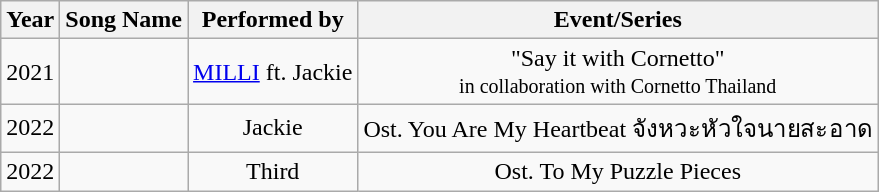<table class="wikitable sortable mw-collapsible mw-collapsed" style="text-align:center;">
<tr>
<th>Year</th>
<th>Song Name</th>
<th>Performed by</th>
<th>Event/Series</th>
</tr>
<tr>
<td>2021</td>
<td></td>
<td><a href='#'>MILLI</a> ft. Jackie</td>
<td>"Say it with Cornetto"<br><small>in collaboration with Cornetto Thailand</small></td>
</tr>
<tr>
<td>2022</td>
<td><br></td>
<td>Jackie</td>
<td>Ost. You Are My Heartbeat จังหวะหัวใจนายสะอาด</td>
</tr>
<tr>
<td>2022</td>
<td></td>
<td>Third</td>
<td>Ost. To My Puzzle Pieces</td>
</tr>
</table>
